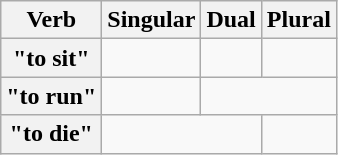<table class="wikitable" style="text-align: center;">
<tr>
<th>Verb</th>
<th>Singular</th>
<th>Dual</th>
<th>Plural</th>
</tr>
<tr>
<th>"to sit"</th>
<td></td>
<td></td>
<td></td>
</tr>
<tr>
<th>"to run"</th>
<td></td>
<td colspan=2></td>
</tr>
<tr>
<th>"to die"</th>
<td colspan=2></td>
<td></td>
</tr>
</table>
